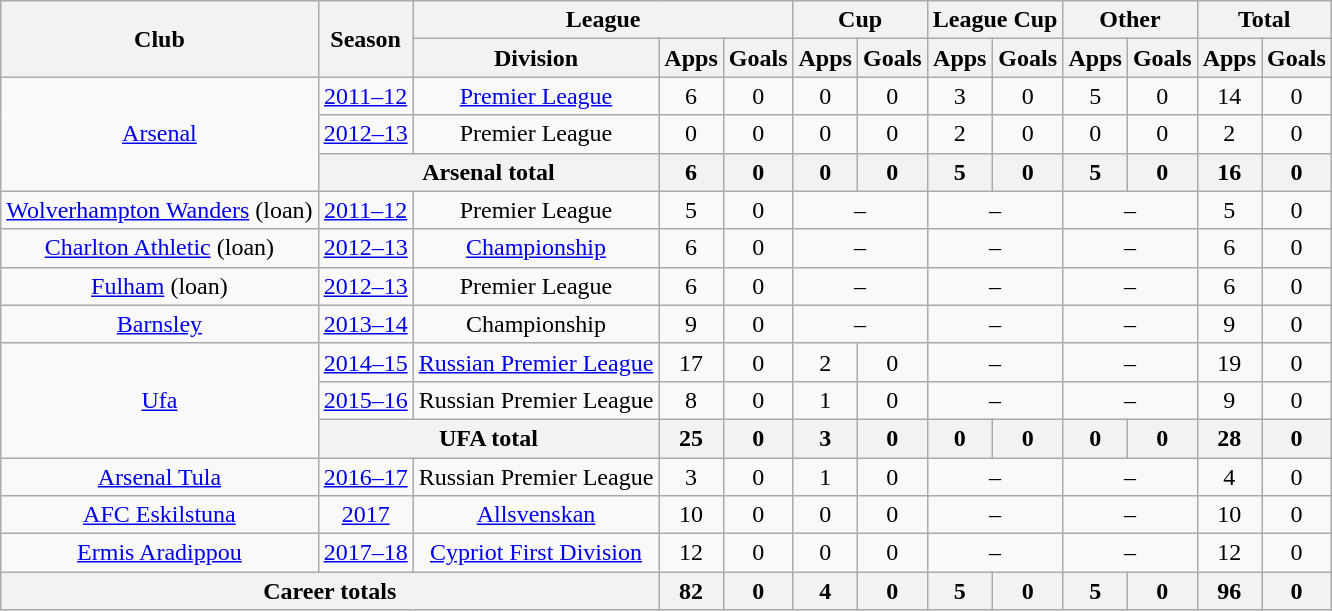<table class="wikitable" style="text-align: center;">
<tr>
<th rowspan="2">Club</th>
<th rowspan="2">Season</th>
<th colspan="3">League</th>
<th colspan="2">Cup</th>
<th colspan="2">League Cup</th>
<th colspan="2">Other</th>
<th colspan="2">Total</th>
</tr>
<tr>
<th>Division</th>
<th>Apps</th>
<th>Goals</th>
<th>Apps</th>
<th>Goals</th>
<th>Apps</th>
<th>Goals</th>
<th>Apps</th>
<th>Goals</th>
<th>Apps</th>
<th>Goals</th>
</tr>
<tr>
<td rowspan="3" valign="center"><a href='#'>Arsenal</a></td>
<td><a href='#'>2011–12</a></td>
<td><a href='#'>Premier League</a></td>
<td>6</td>
<td>0</td>
<td>0</td>
<td>0</td>
<td>3</td>
<td>0</td>
<td>5</td>
<td>0</td>
<td>14</td>
<td>0</td>
</tr>
<tr>
<td><a href='#'>2012–13</a></td>
<td>Premier League</td>
<td>0</td>
<td>0</td>
<td>0</td>
<td>0</td>
<td>2</td>
<td>0</td>
<td>0</td>
<td>0</td>
<td>2</td>
<td>0</td>
</tr>
<tr>
<th colspan="2">Arsenal total</th>
<th>6</th>
<th>0</th>
<th>0</th>
<th>0</th>
<th>5</th>
<th>0</th>
<th>5</th>
<th>0</th>
<th>16</th>
<th>0</th>
</tr>
<tr>
<td rowspan="1" valign="center"><a href='#'>Wolverhampton Wanders</a> (loan)</td>
<td><a href='#'>2011–12</a></td>
<td>Premier League</td>
<td>5</td>
<td>0</td>
<td colspan="2">–</td>
<td colspan="2">–</td>
<td colspan="2">–</td>
<td>5</td>
<td>0</td>
</tr>
<tr>
<td rowspan="1" valign="center"><a href='#'>Charlton Athletic</a> (loan)</td>
<td><a href='#'>2012–13</a></td>
<td><a href='#'>Championship</a></td>
<td>6</td>
<td>0</td>
<td colspan="2">–</td>
<td colspan="2">–</td>
<td colspan="2">–</td>
<td>6</td>
<td>0</td>
</tr>
<tr>
<td rowspan="1" valign="center"><a href='#'>Fulham</a> (loan)</td>
<td><a href='#'>2012–13</a></td>
<td>Premier League</td>
<td>6</td>
<td>0</td>
<td colspan="2">–</td>
<td colspan="2">–</td>
<td colspan="2">–</td>
<td>6</td>
<td>0</td>
</tr>
<tr>
<td rowspan="1" valign="center"><a href='#'>Barnsley</a></td>
<td><a href='#'>2013–14</a></td>
<td>Championship</td>
<td>9</td>
<td>0</td>
<td colspan="2">–</td>
<td colspan="2">–</td>
<td colspan="2">–</td>
<td>9</td>
<td>0</td>
</tr>
<tr>
<td rowspan="3" valign="center"><a href='#'>Ufa</a></td>
<td><a href='#'>2014–15</a></td>
<td><a href='#'>Russian Premier League</a></td>
<td>17</td>
<td>0</td>
<td>2</td>
<td>0</td>
<td colspan="2">–</td>
<td colspan="2">–</td>
<td>19</td>
<td>0</td>
</tr>
<tr>
<td><a href='#'>2015–16</a></td>
<td>Russian Premier League</td>
<td>8</td>
<td>0</td>
<td>1</td>
<td>0</td>
<td colspan="2">–</td>
<td colspan="2">–</td>
<td>9</td>
<td>0</td>
</tr>
<tr>
<th colspan="2">UFA total</th>
<th>25</th>
<th>0</th>
<th>3</th>
<th>0</th>
<th>0</th>
<th>0</th>
<th>0</th>
<th>0</th>
<th>28</th>
<th>0</th>
</tr>
<tr>
<td rowspan="1" valign="center"><a href='#'>Arsenal Tula</a></td>
<td><a href='#'>2016–17</a></td>
<td>Russian Premier League</td>
<td>3</td>
<td>0</td>
<td>1</td>
<td>0</td>
<td colspan="2">–</td>
<td colspan="2">–</td>
<td>4</td>
<td>0</td>
</tr>
<tr>
<td rowspan="1" valign="center"><a href='#'>AFC Eskilstuna</a></td>
<td><a href='#'>2017</a></td>
<td><a href='#'>Allsvenskan</a></td>
<td>10</td>
<td>0</td>
<td>0</td>
<td>0</td>
<td colspan="2">–</td>
<td colspan="2">–</td>
<td>10</td>
<td>0</td>
</tr>
<tr>
<td rowspan="1" valign="center"><a href='#'>Ermis Aradippou</a></td>
<td><a href='#'>2017–18</a></td>
<td><a href='#'>Cypriot First Division</a></td>
<td>12</td>
<td>0</td>
<td>0</td>
<td>0</td>
<td colspan="2">–</td>
<td colspan="2">–</td>
<td>12</td>
<td>0</td>
</tr>
<tr>
<th colspan="3">Career totals</th>
<th>82</th>
<th>0</th>
<th>4</th>
<th>0</th>
<th>5</th>
<th>0</th>
<th>5</th>
<th>0</th>
<th>96</th>
<th>0</th>
</tr>
</table>
